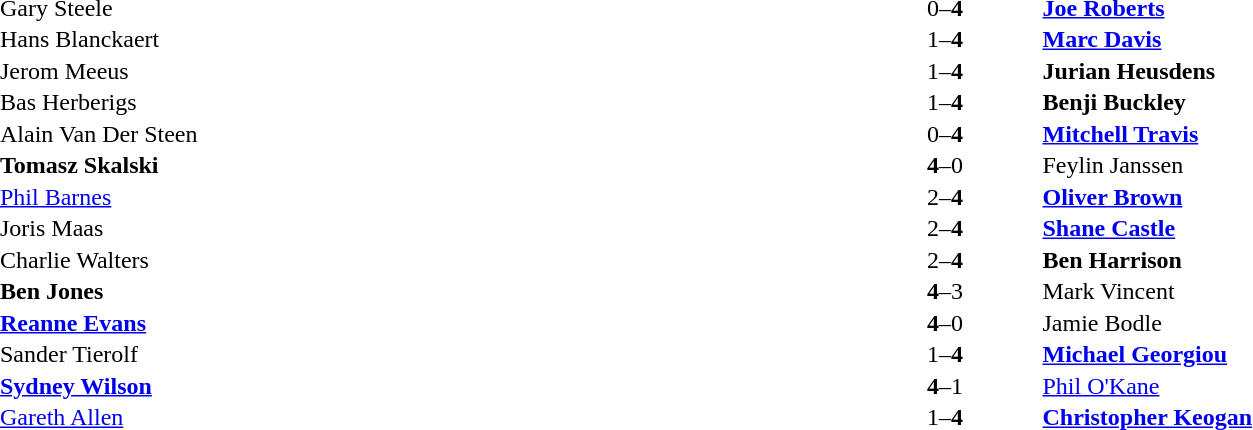<table width="100%" cellspacing="1">
<tr>
<th width=45%></th>
<th width=10%></th>
<th width=45%></th>
</tr>
<tr>
<td> Gary Steele</td>
<td align="center">0–<strong>4</strong></td>
<td> <strong><a href='#'>Joe Roberts</a></strong></td>
</tr>
<tr>
<td> Hans Blanckaert</td>
<td align="center">1–<strong>4</strong></td>
<td> <strong><a href='#'>Marc Davis</a></strong></td>
</tr>
<tr>
<td> Jerom Meeus</td>
<td align="center">1–<strong>4</strong></td>
<td> <strong>Jurian Heusdens</strong></td>
</tr>
<tr>
<td> Bas Herberigs</td>
<td align="center">1–<strong>4</strong></td>
<td> <strong>Benji Buckley</strong></td>
</tr>
<tr>
<td> Alain Van Der Steen</td>
<td align="center">0–<strong>4</strong></td>
<td> <strong><a href='#'>Mitchell Travis</a></strong></td>
</tr>
<tr>
<td> <strong>Tomasz Skalski</strong></td>
<td align="center"><strong>4</strong>–0</td>
<td> Feylin Janssen</td>
</tr>
<tr>
<td> <a href='#'>Phil Barnes</a></td>
<td align="center">2–<strong>4</strong></td>
<td> <strong><a href='#'>Oliver Brown</a></strong></td>
</tr>
<tr>
<td> Joris Maas</td>
<td align="center">2–<strong>4</strong></td>
<td> <strong><a href='#'>Shane Castle</a></strong></td>
</tr>
<tr>
<td> Charlie Walters</td>
<td align="center">2–<strong>4</strong></td>
<td> <strong>Ben Harrison</strong></td>
</tr>
<tr>
<td> <strong>Ben Jones</strong></td>
<td align="center"><strong>4</strong>–3</td>
<td> Mark Vincent</td>
</tr>
<tr>
<td> <strong><a href='#'>Reanne Evans</a></strong></td>
<td align="center"><strong>4</strong>–0</td>
<td> Jamie Bodle</td>
</tr>
<tr>
<td> Sander Tierolf</td>
<td align="center">1–<strong>4</strong></td>
<td> <strong><a href='#'>Michael Georgiou</a></strong></td>
</tr>
<tr>
<td> <strong><a href='#'>Sydney Wilson</a></strong></td>
<td align="center"><strong>4</strong>–1</td>
<td> <a href='#'>Phil O'Kane</a></td>
</tr>
<tr>
<td> <a href='#'>Gareth Allen</a></td>
<td align="center">1–<strong>4</strong></td>
<td> <strong><a href='#'>Christopher Keogan</a></strong></td>
</tr>
</table>
